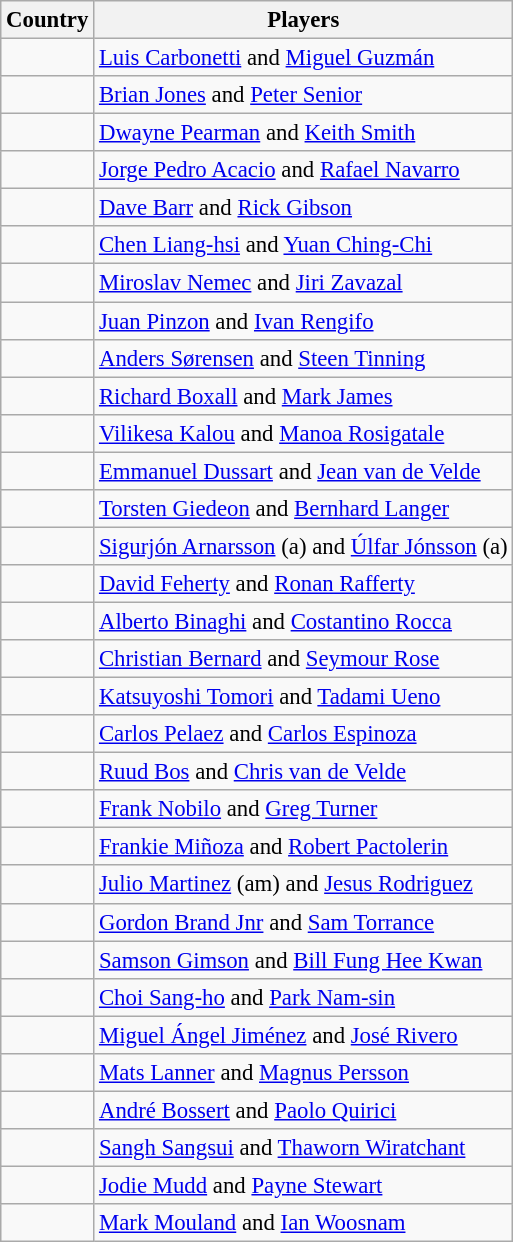<table class="wikitable" style="font-size:95%;">
<tr>
<th>Country</th>
<th>Players</th>
</tr>
<tr>
<td></td>
<td><a href='#'>Luis Carbonetti</a> and <a href='#'>Miguel Guzmán</a></td>
</tr>
<tr>
<td></td>
<td><a href='#'>Brian Jones</a> and <a href='#'>Peter Senior</a></td>
</tr>
<tr>
<td></td>
<td><a href='#'>Dwayne Pearman</a> and <a href='#'>Keith Smith</a></td>
</tr>
<tr>
<td></td>
<td><a href='#'>Jorge Pedro Acacio</a> and <a href='#'>Rafael Navarro</a></td>
</tr>
<tr>
<td></td>
<td><a href='#'>Dave Barr</a> and <a href='#'>Rick Gibson</a></td>
</tr>
<tr>
<td></td>
<td><a href='#'>Chen Liang-hsi</a> and <a href='#'>Yuan Ching-Chi</a></td>
</tr>
<tr>
<td></td>
<td><a href='#'>Miroslav Nemec</a> and <a href='#'>Jiri Zavazal</a></td>
</tr>
<tr>
<td></td>
<td><a href='#'>Juan Pinzon</a> and <a href='#'>Ivan Rengifo</a></td>
</tr>
<tr>
<td></td>
<td><a href='#'>Anders Sørensen</a> and <a href='#'>Steen Tinning</a></td>
</tr>
<tr>
<td></td>
<td><a href='#'>Richard Boxall</a> and <a href='#'>Mark James</a></td>
</tr>
<tr>
<td></td>
<td><a href='#'>Vilikesa Kalou</a> and <a href='#'>Manoa Rosigatale</a></td>
</tr>
<tr>
<td></td>
<td><a href='#'>Emmanuel Dussart</a> and <a href='#'>Jean van de Velde</a></td>
</tr>
<tr>
<td></td>
<td><a href='#'>Torsten Giedeon</a> and <a href='#'>Bernhard Langer</a></td>
</tr>
<tr>
<td></td>
<td><a href='#'>Sigurjón Arnarsson</a> (a) and <a href='#'>Úlfar Jónsson</a> (a)</td>
</tr>
<tr>
<td></td>
<td><a href='#'>David Feherty</a> and <a href='#'>Ronan Rafferty</a></td>
</tr>
<tr>
<td></td>
<td><a href='#'>Alberto Binaghi</a> and <a href='#'>Costantino Rocca</a></td>
</tr>
<tr>
<td></td>
<td><a href='#'>Christian Bernard</a> and <a href='#'>Seymour Rose</a></td>
</tr>
<tr>
<td></td>
<td><a href='#'>Katsuyoshi Tomori</a> and <a href='#'>Tadami Ueno</a></td>
</tr>
<tr>
<td></td>
<td><a href='#'>Carlos Pelaez</a> and <a href='#'>Carlos Espinoza</a></td>
</tr>
<tr>
<td></td>
<td><a href='#'>Ruud Bos</a> and <a href='#'>Chris van de Velde</a></td>
</tr>
<tr>
<td></td>
<td><a href='#'>Frank Nobilo</a> and <a href='#'>Greg Turner</a></td>
</tr>
<tr>
<td></td>
<td><a href='#'>Frankie Miñoza</a> and <a href='#'>Robert Pactolerin</a></td>
</tr>
<tr>
<td></td>
<td><a href='#'>Julio Martinez</a> (am) and <a href='#'>Jesus Rodriguez</a></td>
</tr>
<tr>
<td></td>
<td><a href='#'>Gordon Brand Jnr</a> and <a href='#'>Sam Torrance</a></td>
</tr>
<tr>
<td></td>
<td><a href='#'>Samson Gimson</a> and <a href='#'>Bill Fung Hee Kwan</a></td>
</tr>
<tr>
<td></td>
<td><a href='#'>Choi Sang-ho</a> and <a href='#'>Park Nam-sin</a></td>
</tr>
<tr>
<td></td>
<td><a href='#'>Miguel Ángel Jiménez</a> and <a href='#'>José Rivero</a></td>
</tr>
<tr>
<td></td>
<td><a href='#'>Mats Lanner</a> and <a href='#'>Magnus Persson</a></td>
</tr>
<tr>
<td></td>
<td><a href='#'>André Bossert</a> and <a href='#'>Paolo Quirici</a></td>
</tr>
<tr>
<td></td>
<td><a href='#'>Sangh Sangsui</a> and <a href='#'>Thaworn Wiratchant</a></td>
</tr>
<tr>
<td></td>
<td><a href='#'>Jodie Mudd</a> and <a href='#'>Payne Stewart</a></td>
</tr>
<tr>
<td></td>
<td><a href='#'>Mark Mouland</a> and <a href='#'>Ian Woosnam</a></td>
</tr>
</table>
